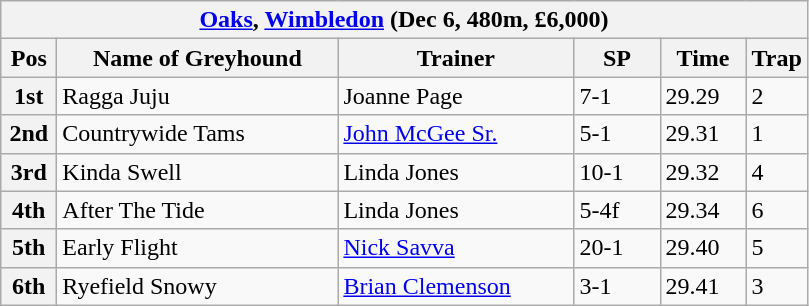<table class="wikitable">
<tr>
<th colspan="6"><a href='#'>Oaks</a>, <a href='#'>Wimbledon</a> (Dec 6, 480m, £6,000)</th>
</tr>
<tr>
<th width=30>Pos</th>
<th width=180>Name of Greyhound</th>
<th width=150>Trainer</th>
<th width=50>SP</th>
<th width=50>Time</th>
<th width=30>Trap</th>
</tr>
<tr>
<th>1st</th>
<td>Ragga Juju</td>
<td>Joanne Page</td>
<td>7-1</td>
<td>29.29</td>
<td>2</td>
</tr>
<tr>
<th>2nd</th>
<td>Countrywide Tams</td>
<td><a href='#'>John McGee Sr.</a></td>
<td>5-1</td>
<td>29.31</td>
<td>1</td>
</tr>
<tr>
<th>3rd</th>
<td>Kinda Swell</td>
<td>Linda Jones</td>
<td>10-1</td>
<td>29.32</td>
<td>4</td>
</tr>
<tr>
<th>4th</th>
<td>After The Tide</td>
<td>Linda Jones</td>
<td>5-4f</td>
<td>29.34</td>
<td>6</td>
</tr>
<tr>
<th>5th</th>
<td>Early Flight</td>
<td><a href='#'>Nick Savva</a></td>
<td>20-1</td>
<td>29.40</td>
<td>5</td>
</tr>
<tr>
<th>6th</th>
<td>Ryefield Snowy</td>
<td><a href='#'>Brian Clemenson</a></td>
<td>3-1</td>
<td>29.41</td>
<td>3</td>
</tr>
</table>
